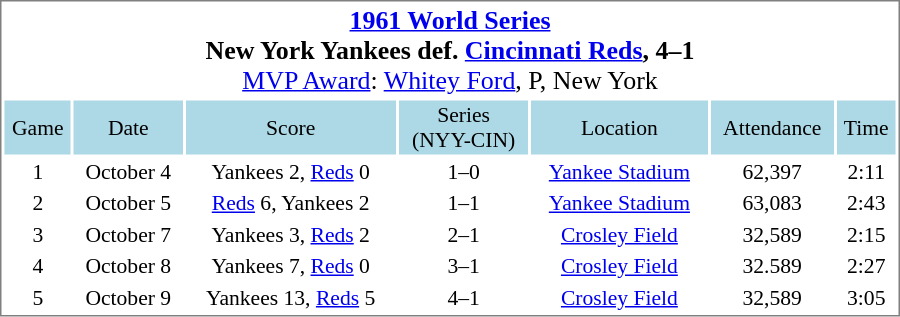<table cellpadding="10">
<tr style="text-align:left; vertical-align:top;">
<td><br><table cellpadding="1"  style="width:600px; font-size:90%; border:1px solid gray;">
<tr style="text-align:center; font-size:larger;">
<td colspan=7><strong><a href='#'>1961 World Series</a></strong><br><strong>New York Yankees def. <a href='#'>Cincinnati Reds</a>, 4–1</strong><br><a href='#'>MVP Award</a>: <a href='#'>Whitey Ford</a>, P, New York</td>
</tr>
<tr style="text-align:center; background:lightblue;">
<td>Game</td>
<td>Date</td>
<td>Score</td>
<td>Series<br>(NYY-CIN)</td>
<td>Location</td>
<td>Attendance</td>
<td>Time</td>
</tr>
<tr style="text-align:center;">
<td>1</td>
<td>October 4</td>
<td>Yankees 2, <a href='#'>Reds</a> 0</td>
<td>1–0</td>
<td><a href='#'>Yankee Stadium</a></td>
<td>62,397</td>
<td>2:11</td>
</tr>
<tr style="text-align:center;">
<td>2</td>
<td>October 5</td>
<td><a href='#'>Reds</a> 6, Yankees 2</td>
<td>1–1</td>
<td><a href='#'>Yankee Stadium</a></td>
<td>63,083</td>
<td>2:43</td>
</tr>
<tr style="text-align:center;">
<td>3</td>
<td>October 7</td>
<td>Yankees 3, <a href='#'>Reds</a> 2</td>
<td>2–1</td>
<td><a href='#'>Crosley Field</a></td>
<td>32,589</td>
<td>2:15</td>
</tr>
<tr style="text-align:center;">
<td>4</td>
<td>October 8</td>
<td>Yankees 7, <a href='#'>Reds</a> 0</td>
<td>3–1</td>
<td><a href='#'>Crosley Field</a></td>
<td>32.589</td>
<td>2:27</td>
</tr>
<tr style="text-align:center;">
<td>5</td>
<td>October 9</td>
<td>Yankees 13, <a href='#'>Reds</a> 5</td>
<td>4–1</td>
<td><a href='#'>Crosley Field</a></td>
<td>32,589</td>
<td>3:05</td>
</tr>
</table>
</td>
</tr>
</table>
